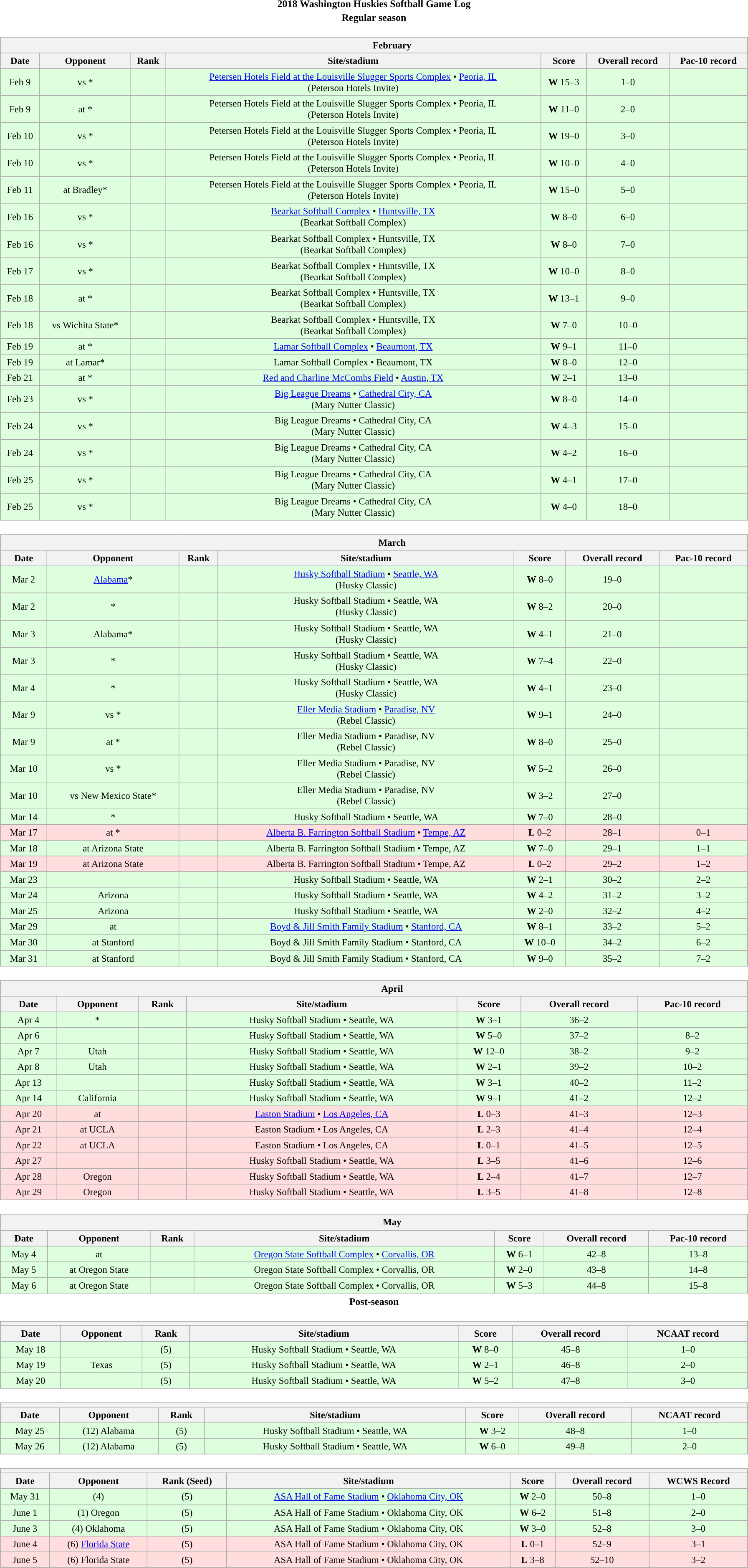<table class="toccolours" width=95% style="margin:1.5em auto; text-align:center;">
<tr>
<th colspan=2>2018 Washington Huskies Softball Game Log</th>
</tr>
<tr>
<th colspan=2>Regular season</th>
</tr>
<tr valign="top">
<td><br><table class="wikitable collapsible collapsed" style="margin:auto; font-size:95%; width:100%">
<tr>
<th colspan=10 style="padding-left:4em;">February</th>
</tr>
<tr>
<th>Date</th>
<th>Opponent</th>
<th>Rank</th>
<th>Site/stadium</th>
<th>Score</th>
<th>Overall record</th>
<th>Pac-10 record</th>
</tr>
<tr bgcolor=ddffdd>
<td>Feb 9</td>
<td>vs *</td>
<td></td>
<td><a href='#'>Petersen Hotels Field at the Louisville Slugger Sports Complex</a> • <a href='#'>Peoria, IL</a><br>(Peterson Hotels Invite)</td>
<td><strong>W</strong> 15–3</td>
<td>1–0</td>
<td></td>
</tr>
<tr bgcolor=ddffdd>
<td>Feb 9</td>
<td>at *</td>
<td></td>
<td>Petersen Hotels Field at the Louisville Slugger Sports Complex • Peoria, IL<br>(Peterson Hotels Invite)</td>
<td><strong>W</strong> 11–0</td>
<td>2–0</td>
<td></td>
</tr>
<tr bgcolor=ddffdd>
<td>Feb 10</td>
<td>vs *</td>
<td></td>
<td>Petersen Hotels Field at the Louisville Slugger Sports Complex • Peoria, IL<br>(Peterson Hotels Invite)</td>
<td><strong>W</strong> 19–0</td>
<td>3–0</td>
<td></td>
</tr>
<tr bgcolor=ddffdd>
<td>Feb 10</td>
<td>vs *</td>
<td></td>
<td>Petersen Hotels Field at the Louisville Slugger Sports Complex • Peoria, IL<br>(Peterson Hotels Invite)</td>
<td><strong>W</strong> 10–0</td>
<td>4–0</td>
<td></td>
</tr>
<tr bgcolor=ddffdd>
<td>Feb 11</td>
<td>at Bradley*</td>
<td></td>
<td>Petersen Hotels Field at the Louisville Slugger Sports Complex • Peoria, IL<br>(Peterson Hotels Invite)</td>
<td><strong>W</strong> 15–0</td>
<td>5–0</td>
<td></td>
</tr>
<tr bgcolor=ddffdd>
<td>Feb 16</td>
<td>vs *</td>
<td></td>
<td><a href='#'>Bearkat Softball Complex</a> • <a href='#'>Huntsville, TX</a><br>(Bearkat Softball Complex)</td>
<td><strong>W</strong> 8–0</td>
<td>6–0</td>
<td></td>
</tr>
<tr bgcolor=ddffdd>
<td>Feb 16</td>
<td>vs *</td>
<td></td>
<td>Bearkat Softball Complex • Huntsville, TX<br>(Bearkat Softball Complex)</td>
<td><strong>W</strong> 8–0</td>
<td>7–0</td>
<td></td>
</tr>
<tr bgcolor=ddffdd>
<td>Feb 17</td>
<td>vs *</td>
<td></td>
<td>Bearkat Softball Complex • Huntsville, TX<br>(Bearkat Softball Complex)</td>
<td><strong>W</strong> 10–0</td>
<td>8–0</td>
<td></td>
</tr>
<tr bgcolor=ddffdd>
<td>Feb 18</td>
<td>at *</td>
<td></td>
<td>Bearkat Softball Complex • Huntsville, TX<br>(Bearkat Softball Complex)</td>
<td><strong>W</strong> 13–1</td>
<td>9–0</td>
<td></td>
</tr>
<tr bgcolor=ddffdd>
<td>Feb 18</td>
<td>vs Wichita State*</td>
<td></td>
<td>Bearkat Softball Complex • Huntsville, TX<br>(Bearkat Softball Complex)</td>
<td><strong>W</strong> 7–0</td>
<td>10–0</td>
<td></td>
</tr>
<tr bgcolor=ddffdd>
<td>Feb 19</td>
<td>at *</td>
<td></td>
<td><a href='#'>Lamar Softball Complex</a> • <a href='#'>Beaumont, TX</a></td>
<td><strong>W</strong> 9–1</td>
<td>11–0</td>
<td></td>
</tr>
<tr bgcolor=ddffdd>
<td>Feb 19</td>
<td>at Lamar*</td>
<td></td>
<td>Lamar Softball Complex • Beaumont, TX</td>
<td><strong>W</strong> 8–0</td>
<td>12–0</td>
<td></td>
</tr>
<tr bgcolor=ddffdd>
<td>Feb 21</td>
<td>at *</td>
<td></td>
<td><a href='#'>Red and Charline McCombs Field</a> • <a href='#'>Austin, TX</a></td>
<td><strong>W</strong> 2–1</td>
<td>13–0</td>
<td></td>
</tr>
<tr bgcolor=ddffdd>
<td>Feb 23</td>
<td>vs *</td>
<td></td>
<td><a href='#'>Big League Dreams</a> • <a href='#'>Cathedral City, CA</a><br>(Mary Nutter Classic)</td>
<td><strong>W</strong> 8–0</td>
<td>14–0</td>
<td></td>
</tr>
<tr bgcolor=ddffdd>
<td>Feb 24</td>
<td>vs *</td>
<td></td>
<td>Big League Dreams • Cathedral City, CA<br>(Mary Nutter Classic)</td>
<td><strong>W</strong> 4–3</td>
<td>15–0</td>
<td></td>
</tr>
<tr bgcolor=ddffdd>
<td>Feb 24</td>
<td>vs *</td>
<td></td>
<td>Big League Dreams • Cathedral City, CA<br>(Mary Nutter Classic)</td>
<td><strong>W</strong> 4–2</td>
<td>16–0</td>
<td></td>
</tr>
<tr bgcolor=ddffdd>
<td>Feb 25</td>
<td>vs *</td>
<td></td>
<td>Big League Dreams • Cathedral City, CA<br>(Mary Nutter Classic)</td>
<td><strong>W</strong> 4–1</td>
<td>17–0</td>
<td></td>
</tr>
<tr bgcolor=ddffdd>
<td>Feb 25</td>
<td>vs *</td>
<td></td>
<td>Big League Dreams • Cathedral City, CA<br>(Mary Nutter Classic)</td>
<td><strong>W</strong> 4–0</td>
<td>18–0</td>
<td></td>
</tr>
</table>
</td>
</tr>
<tr>
<td><br><table class="wikitable collapsible collapsed" style="margin:auto; font-size:95%; width:100%">
<tr>
<th colspan=10 style="padding-left:4em;">March</th>
</tr>
<tr>
<th>Date</th>
<th>Opponent</th>
<th>Rank</th>
<th>Site/stadium</th>
<th>Score</th>
<th>Overall record</th>
<th>Pac-10 record</th>
</tr>
<tr bgcolor=ddffdd>
<td>Mar 2</td>
<td><a href='#'>Alabama</a>*</td>
<td></td>
<td><a href='#'>Husky Softball Stadium</a> • <a href='#'>Seattle, WA</a><br>(Husky Classic)</td>
<td><strong>W</strong> 8–0</td>
<td>19–0</td>
<td></td>
</tr>
<tr bgcolor=ddffdd>
<td>Mar 2</td>
<td>*</td>
<td></td>
<td>Husky Softball Stadium • Seattle, WA<br>(Husky Classic)</td>
<td><strong>W</strong> 8–2</td>
<td>20–0</td>
<td></td>
</tr>
<tr bgcolor=ddffdd>
<td>Mar 3</td>
<td>Alabama*</td>
<td></td>
<td>Husky Softball Stadium • Seattle, WA<br>(Husky Classic)</td>
<td><strong>W</strong> 4–1</td>
<td>21–0</td>
<td></td>
</tr>
<tr bgcolor=ddffdd>
<td>Mar 3</td>
<td>*</td>
<td></td>
<td>Husky Softball Stadium • Seattle, WA<br>(Husky Classic)</td>
<td><strong>W</strong> 7–4</td>
<td>22–0</td>
<td></td>
</tr>
<tr bgcolor=ddffdd>
<td>Mar 4</td>
<td>*</td>
<td></td>
<td>Husky Softball Stadium • Seattle, WA<br>(Husky Classic)</td>
<td><strong>W</strong> 4–1</td>
<td>23–0</td>
<td></td>
</tr>
<tr bgcolor=ddffdd>
<td>Mar 9</td>
<td>vs *</td>
<td></td>
<td><a href='#'>Eller Media Stadium</a> • <a href='#'>Paradise, NV</a><br>(Rebel Classic)</td>
<td><strong>W</strong> 9–1</td>
<td>24–0</td>
<td></td>
</tr>
<tr bgcolor=ddffdd>
<td>Mar 9</td>
<td>at *</td>
<td></td>
<td>Eller Media Stadium • Paradise, NV<br>(Rebel Classic)</td>
<td><strong>W</strong> 8–0</td>
<td>25–0</td>
<td></td>
</tr>
<tr bgcolor=ddffdd>
<td>Mar 10</td>
<td>vs *</td>
<td></td>
<td>Eller Media Stadium • Paradise, NV<br>(Rebel Classic)</td>
<td><strong>W</strong> 5–2</td>
<td>26–0</td>
<td></td>
</tr>
<tr bgcolor=ddffdd>
<td>Mar 10</td>
<td>vs New Mexico State*</td>
<td></td>
<td>Eller Media Stadium • Paradise, NV<br>(Rebel Classic)</td>
<td><strong>W</strong> 3–2</td>
<td>27–0</td>
<td></td>
</tr>
<tr bgcolor=ddffdd>
<td>Mar 14</td>
<td>*</td>
<td></td>
<td>Husky Softball Stadium • Seattle, WA</td>
<td><strong>W</strong> 7–0</td>
<td>28–0</td>
<td></td>
</tr>
<tr bgcolor=ffdddd>
<td>Mar 17</td>
<td>at *</td>
<td></td>
<td><a href='#'>Alberta B. Farrington Softball Stadium</a> • <a href='#'>Tempe, AZ</a></td>
<td><strong>L</strong> 0–2</td>
<td>28–1</td>
<td>0–1</td>
</tr>
<tr bgcolor=ddffdd>
<td>Mar 18</td>
<td>at Arizona State</td>
<td></td>
<td>Alberta B. Farrington Softball Stadium • Tempe, AZ</td>
<td><strong>W</strong> 7–0</td>
<td>29–1</td>
<td>1–1</td>
</tr>
<tr bgcolor=ffdddd>
<td>Mar 19</td>
<td>at Arizona State</td>
<td></td>
<td>Alberta B. Farrington Softball Stadium • Tempe, AZ</td>
<td><strong>L</strong> 0–2</td>
<td>29–2</td>
<td>1–2</td>
</tr>
<tr bgcolor=ddffdd>
<td>Mar 23</td>
<td></td>
<td></td>
<td>Husky Softball Stadium • Seattle, WA</td>
<td><strong>W</strong> 2–1</td>
<td>30–2</td>
<td>2–2</td>
</tr>
<tr bgcolor=ddffdd>
<td>Mar 24</td>
<td>Arizona</td>
<td></td>
<td>Husky Softball Stadium • Seattle, WA</td>
<td><strong>W</strong> 4–2</td>
<td>31–2</td>
<td>3–2</td>
</tr>
<tr bgcolor=ddffdd>
<td>Mar 25</td>
<td>Arizona</td>
<td></td>
<td>Husky Softball Stadium • Seattle, WA</td>
<td><strong>W</strong> 2–0</td>
<td>32–2</td>
<td>4–2</td>
</tr>
<tr bgcolor=ddffdd>
<td>Mar 29</td>
<td>at </td>
<td></td>
<td><a href='#'>Boyd & Jill Smith Family Stadium</a> • <a href='#'>Stanford, CA</a></td>
<td><strong>W</strong> 8–1</td>
<td>33–2</td>
<td>5–2</td>
</tr>
<tr bgcolor=ddffdd>
<td>Mar 30</td>
<td>at Stanford</td>
<td></td>
<td>Boyd & Jill Smith Family Stadium • Stanford, CA</td>
<td><strong>W</strong> 10–0</td>
<td>34–2</td>
<td>6–2</td>
</tr>
<tr bgcolor=ddffdd>
<td>Mar 31</td>
<td>at Stanford</td>
<td></td>
<td>Boyd & Jill Smith Family Stadium • Stanford, CA</td>
<td><strong>W</strong> 9–0</td>
<td>35–2</td>
<td>7–2</td>
</tr>
</table>
</td>
</tr>
<tr>
<td><br><table class="wikitable collapsible collapsed" style="margin:auto; font-size:95%; width:100%">
<tr>
<th colspan=10 style="padding-left:4em;">April</th>
</tr>
<tr>
<th>Date</th>
<th>Opponent</th>
<th>Rank</th>
<th>Site/stadium</th>
<th>Score</th>
<th>Overall record</th>
<th>Pac-10 record</th>
</tr>
<tr bgcolor=ddffdd>
<td>Apr 4</td>
<td>*</td>
<td></td>
<td>Husky Softball Stadium • Seattle, WA</td>
<td><strong>W</strong> 3–1</td>
<td>36–2</td>
<td></td>
</tr>
<tr bgcolor=ddffdd>
<td>Apr 6</td>
<td></td>
<td></td>
<td>Husky Softball Stadium • Seattle, WA</td>
<td><strong>W</strong> 5–0</td>
<td>37–2</td>
<td>8–2</td>
</tr>
<tr bgcolor=ddffdd>
<td>Apr 7</td>
<td>Utah</td>
<td></td>
<td>Husky Softball Stadium • Seattle, WA</td>
<td><strong>W</strong> 12–0</td>
<td>38–2</td>
<td>9–2</td>
</tr>
<tr bgcolor=ddffdd>
<td>Apr 8</td>
<td>Utah</td>
<td></td>
<td>Husky Softball Stadium • Seattle, WA</td>
<td><strong>W</strong> 2–1</td>
<td>39–2</td>
<td>10–2</td>
</tr>
<tr bgcolor=ddffdd>
<td>Apr 13</td>
<td></td>
<td></td>
<td>Husky Softball Stadium • Seattle, WA</td>
<td><strong>W</strong> 3–1</td>
<td>40–2</td>
<td>11–2</td>
</tr>
<tr bgcolor=ddffdd>
<td>Apr 14</td>
<td>California</td>
<td></td>
<td>Husky Softball Stadium • Seattle, WA</td>
<td><strong>W</strong> 9–1</td>
<td>41–2</td>
<td>12–2</td>
</tr>
<tr bgcolor=ffdddd>
<td>Apr 20</td>
<td>at </td>
<td></td>
<td><a href='#'>Easton Stadium</a> • <a href='#'>Los Angeles, CA</a></td>
<td><strong>L</strong> 0–3</td>
<td>41–3</td>
<td>12–3</td>
</tr>
<tr bgcolor=ffdddd>
<td>Apr 21</td>
<td>at UCLA</td>
<td></td>
<td>Easton Stadium • Los Angeles, CA</td>
<td><strong>L</strong> 2–3</td>
<td>41–4</td>
<td>12–4</td>
</tr>
<tr bgcolor=ffdddd>
<td>Apr 22</td>
<td>at UCLA</td>
<td></td>
<td>Easton Stadium • Los Angeles, CA</td>
<td><strong>L</strong> 0–1</td>
<td>41–5</td>
<td>12–5</td>
</tr>
<tr bgcolor=ffdddd>
<td>Apr 27</td>
<td></td>
<td></td>
<td>Husky Softball Stadium • Seattle, WA</td>
<td><strong>L</strong> 3–5</td>
<td>41–6</td>
<td>12–6</td>
</tr>
<tr bgcolor=ffdddd>
<td>Apr 28</td>
<td>Oregon</td>
<td></td>
<td>Husky Softball Stadium • Seattle, WA</td>
<td><strong>L</strong> 2–4</td>
<td>41–7</td>
<td>12–7</td>
</tr>
<tr bgcolor=ffdddd>
<td>Apr 29</td>
<td>Oregon</td>
<td></td>
<td>Husky Softball Stadium • Seattle, WA</td>
<td><strong>L</strong> 3–5</td>
<td>41–8</td>
<td>12–8</td>
</tr>
</table>
</td>
</tr>
<tr>
<td><br><table class="wikitable collapsible collapsed" style="margin:auto; font-size:95%; width:100%">
<tr>
<th colspan=10 style="padding-left:4em;">May</th>
</tr>
<tr>
<th>Date</th>
<th>Opponent</th>
<th>Rank</th>
<th>Site/stadium</th>
<th>Score</th>
<th>Overall record</th>
<th>Pac-10 record</th>
</tr>
<tr bgcolor=ddffdd>
<td>May 4</td>
<td>at </td>
<td></td>
<td><a href='#'>Oregon State Softball Complex</a> • <a href='#'>Corvallis, OR</a></td>
<td><strong>W</strong> 6–1</td>
<td>42–8</td>
<td>13–8</td>
</tr>
<tr bgcolor=ddffdd>
<td>May 5</td>
<td>at Oregon State</td>
<td></td>
<td>Oregon State Softball Complex • Corvallis, OR</td>
<td><strong>W</strong> 2–0</td>
<td>43–8</td>
<td>14–8</td>
</tr>
<tr bgcolor=ddffdd>
<td>May 6</td>
<td>at Oregon State</td>
<td></td>
<td>Oregon State Softball Complex • Corvallis, OR</td>
<td><strong>W</strong> 5–3</td>
<td>44–8</td>
<td>15–8</td>
</tr>
</table>
</td>
</tr>
<tr>
<th colspan=2>Post-season</th>
</tr>
<tr>
<td><br><table class="wikitable collapsible collapsed" style="margin:auto; font-size:95%; width:100%">
<tr>
<th colspan=10 style="padding-left:4em;"></th>
</tr>
<tr>
<th>Date</th>
<th>Opponent</th>
<th>Rank</th>
<th>Site/stadium</th>
<th>Score</th>
<th>Overall record</th>
<th>NCAAT record</th>
</tr>
<tr bgcolor=ddffdd>
<td>May 18</td>
<td></td>
<td>(5)</td>
<td>Husky Softball Stadium • Seattle, WA</td>
<td><strong>W</strong> 8–0</td>
<td>45–8</td>
<td>1–0</td>
</tr>
<tr bgcolor=ddffdd>
<td>May 19</td>
<td>Texas</td>
<td>(5)</td>
<td>Husky Softball Stadium • Seattle, WA</td>
<td><strong>W</strong> 2–1</td>
<td>46–8</td>
<td>2–0</td>
</tr>
<tr bgcolor=ddffdd>
<td>May 20</td>
<td></td>
<td>(5)</td>
<td>Husky Softball Stadium • Seattle, WA</td>
<td><strong>W</strong> 5–2</td>
<td>47–8</td>
<td>3–0</td>
</tr>
</table>
</td>
</tr>
<tr>
<td><br><table class="wikitable collapsible collapsed" style="margin:auto; font-size:95%; width:100%">
<tr>
<th colspan=10 style="padding-left:4em;"></th>
</tr>
<tr>
<th>Date</th>
<th>Opponent</th>
<th>Rank</th>
<th>Site/stadium</th>
<th>Score</th>
<th>Overall record</th>
<th>NCAAT record</th>
</tr>
<tr bgcolor=ddffdd>
<td>May 25</td>
<td>(12) Alabama</td>
<td>(5)</td>
<td>Husky Softball Stadium • Seattle, WA</td>
<td><strong>W</strong> 3–2</td>
<td>48–8</td>
<td>1–0</td>
</tr>
<tr bgcolor=ddffdd>
<td>May 26</td>
<td>(12) Alabama</td>
<td>(5)</td>
<td>Husky Softball Stadium • Seattle, WA</td>
<td><strong>W</strong> 6–0</td>
<td>49–8</td>
<td>2–0</td>
</tr>
</table>
</td>
</tr>
<tr>
<td><br><table class="wikitable collapsible collapsed" style="margin:auto; font-size:95%; width:100%">
<tr>
<th colspan=10 style="padding-left:4em;"></th>
</tr>
<tr>
<th>Date</th>
<th>Opponent</th>
<th>Rank (Seed)</th>
<th>Site/stadium</th>
<th>Score</th>
<th>Overall record</th>
<th>WCWS Record</th>
</tr>
<tr bgcolor=ddffdd>
<td>May 31</td>
<td>(4) </td>
<td>(5)</td>
<td><a href='#'>ASA Hall of Fame Stadium</a> • <a href='#'>Oklahoma City, OK</a></td>
<td><strong>W</strong> 2–0</td>
<td>50–8</td>
<td>1–0</td>
</tr>
<tr bgcolor=ddffdd>
<td>June 1</td>
<td>(1) Oregon</td>
<td>(5)</td>
<td>ASA Hall of Fame Stadium • Oklahoma City, OK</td>
<td><strong>W</strong> 6–2</td>
<td>51–8</td>
<td>2–0</td>
</tr>
<tr bgcolor=ddffdd>
<td>June 3</td>
<td>(4) Oklahoma</td>
<td>(5)</td>
<td>ASA Hall of Fame Stadium • Oklahoma City, OK</td>
<td><strong>W</strong> 3–0</td>
<td>52–8</td>
<td>3–0</td>
</tr>
<tr bgcolor=ffdddd>
<td>June 4</td>
<td>(6) <a href='#'>Florida State</a></td>
<td>(5)</td>
<td>ASA Hall of Fame Stadium • Oklahoma City, OK</td>
<td><strong>L</strong> 0–1</td>
<td>52–9</td>
<td>3–1</td>
</tr>
<tr bgcolor=ffdddd>
<td>June 5</td>
<td>(6) Florida State</td>
<td>(5)</td>
<td>ASA Hall of Fame Stadium • Oklahoma City, OK</td>
<td><strong>L</strong> 3–8</td>
<td>52–10</td>
<td>3–2</td>
</tr>
</table>
</td>
</tr>
</table>
